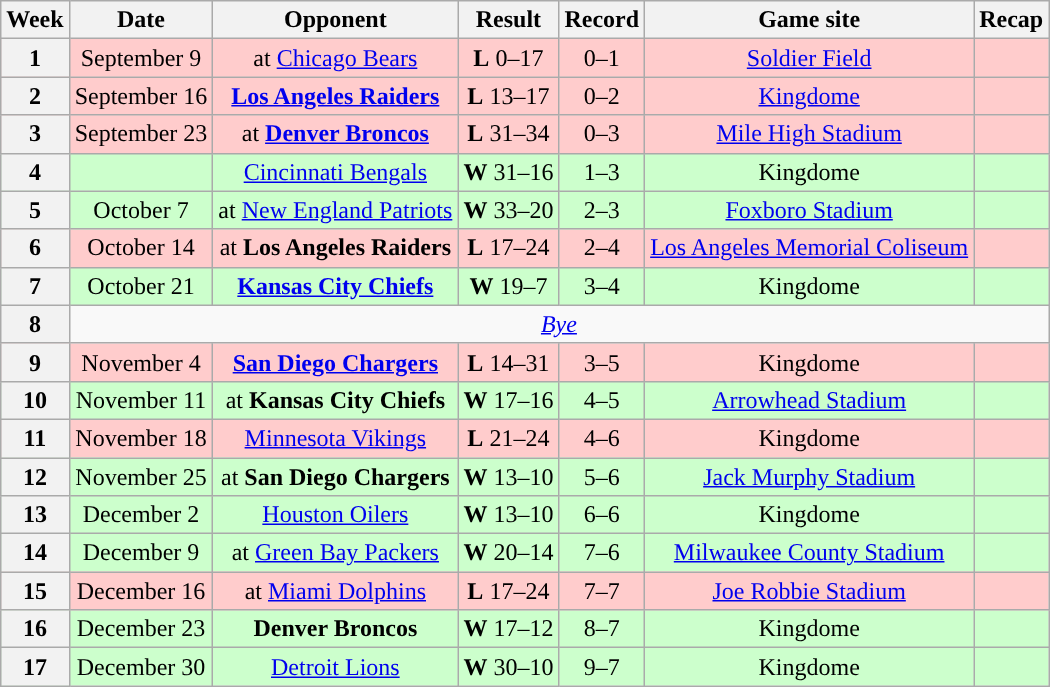<table class="wikitable" style="text-align:center">
<tr>
<th>Week</th>
<th>Date</th>
<th>Opponent</th>
<th>Result</th>
<th>Record</th>
<th>Game site</th>
<th>Recap</th>
</tr>
<tr style="background:#fcc">
<th>1</th>
<td>September 9</td>
<td>at <a href='#'>Chicago Bears</a></td>
<td><strong>L</strong> 0–17</td>
<td>0–1</td>
<td><a href='#'>Soldier Field</a></td>
<td></td>
</tr>
<tr style="background:#fcc">
<th>2</th>
<td>September 16</td>
<td><strong><a href='#'>Los Angeles Raiders</a></strong></td>
<td><strong>L</strong> 13–17</td>
<td>0–2</td>
<td><a href='#'>Kingdome</a></td>
<td></td>
</tr>
<tr style="background:#fcc">
<th>3</th>
<td>September 23</td>
<td>at <strong><a href='#'>Denver Broncos</a></strong></td>
<td><strong>L</strong> 31–34 </td>
<td>0–3</td>
<td><a href='#'>Mile High Stadium</a></td>
<td></td>
</tr>
<tr style="background:#cfc">
<th>4</th>
<td></td>
<td><a href='#'>Cincinnati Bengals</a></td>
<td><strong>W</strong> 31–16</td>
<td>1–3</td>
<td>Kingdome</td>
<td></td>
</tr>
<tr style="background:#cfc">
<th>5</th>
<td>October 7</td>
<td>at <a href='#'>New England Patriots</a></td>
<td><strong>W</strong> 33–20</td>
<td>2–3</td>
<td><a href='#'>Foxboro Stadium</a></td>
<td></td>
</tr>
<tr style="background:#fcc">
<th>6</th>
<td>October 14</td>
<td>at <strong>Los Angeles Raiders</strong></td>
<td><strong>L</strong> 17–24</td>
<td>2–4</td>
<td><a href='#'>Los Angeles Memorial Coliseum</a></td>
<td></td>
</tr>
<tr style="background:#cfc">
<th>7</th>
<td>October 21</td>
<td><strong><a href='#'>Kansas City Chiefs</a></strong></td>
<td><strong>W</strong> 19–7</td>
<td>3–4</td>
<td>Kingdome</td>
<td></td>
</tr>
<tr>
<th>8</th>
<td colspan="6"><em><a href='#'>Bye</a></em></td>
</tr>
<tr style="background:#fcc">
<th>9</th>
<td>November 4</td>
<td><strong><a href='#'>San Diego Chargers</a></strong></td>
<td><strong>L</strong> 14–31</td>
<td>3–5</td>
<td>Kingdome</td>
<td></td>
</tr>
<tr style="background:#cfc; text-align:center;">
<th>10</th>
<td>November 11</td>
<td>at <strong>Kansas City Chiefs</strong></td>
<td><strong>W</strong> 17–16</td>
<td>4–5</td>
<td><a href='#'>Arrowhead Stadium</a></td>
<td></td>
</tr>
<tr style="background:#fcc; text-align:center;">
<th>11</th>
<td>November 18</td>
<td><a href='#'>Minnesota Vikings</a></td>
<td><strong>L</strong> 21–24</td>
<td>4–6</td>
<td>Kingdome</td>
<td></td>
</tr>
<tr style="background:#cfc">
<th>12</th>
<td>November 25</td>
<td>at <strong>San Diego Chargers</strong></td>
<td><strong>W</strong> 13–10 </td>
<td>5–6</td>
<td><a href='#'>Jack Murphy Stadium</a></td>
<td></td>
</tr>
<tr style="background:#cfc">
<th>13</th>
<td>December 2</td>
<td><a href='#'>Houston Oilers</a></td>
<td><strong>W</strong> 13–10 </td>
<td>6–6</td>
<td>Kingdome</td>
<td></td>
</tr>
<tr style="background:#cfc">
<th>14</th>
<td>December 9</td>
<td>at <a href='#'>Green Bay Packers</a></td>
<td><strong>W</strong> 20–14</td>
<td>7–6</td>
<td><a href='#'>Milwaukee County Stadium</a></td>
<td></td>
</tr>
<tr style="background:#fcc">
<th>15</th>
<td>December 16</td>
<td>at <a href='#'>Miami Dolphins</a></td>
<td><strong>L</strong> 17–24</td>
<td>7–7</td>
<td><a href='#'>Joe Robbie Stadium</a></td>
<td></td>
</tr>
<tr style="background:#cfc">
<th>16</th>
<td>December 23</td>
<td><strong>Denver Broncos</strong></td>
<td><strong>W</strong> 17–12</td>
<td>8–7</td>
<td>Kingdome</td>
<td></td>
</tr>
<tr style="background:#cfc">
<th>17</th>
<td>December 30</td>
<td><a href='#'>Detroit Lions</a></td>
<td><strong>W</strong> 30–10</td>
<td>9–7</td>
<td>Kingdome</td>
<td></td>
</tr>
</table>
